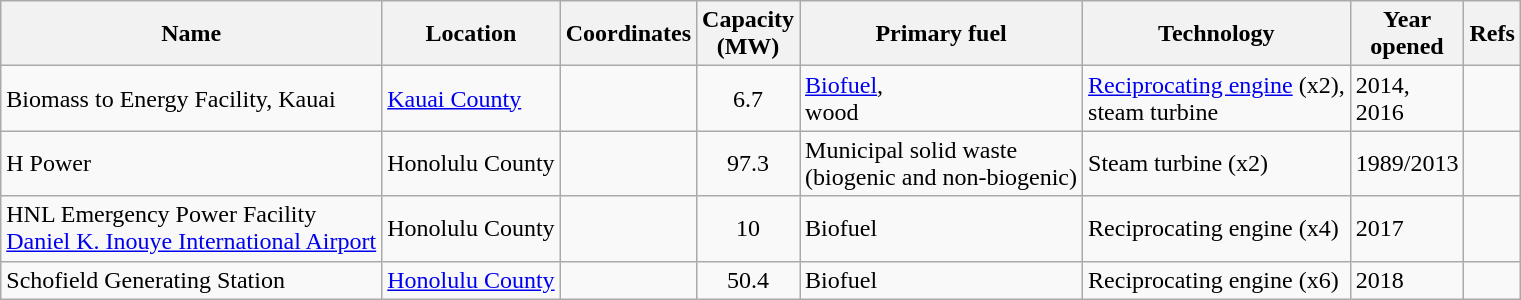<table class="wikitable sortable">
<tr>
<th>Name</th>
<th>Location</th>
<th>Coordinates</th>
<th>Capacity<br>(MW)</th>
<th>Primary fuel</th>
<th>Technology</th>
<th>Year<br>opened</th>
<th>Refs</th>
</tr>
<tr>
<td>Biomass to Energy Facility, Kauai</td>
<td><a href='#'>Kauai County</a></td>
<td></td>
<td align="center">6.7</td>
<td><a href='#'>Biofuel</a>,<br>wood</td>
<td><a href='#'>Reciprocating engine</a> (x2),<br>steam turbine</td>
<td>2014,<br>2016</td>
<td></td>
</tr>
<tr>
<td>H Power</td>
<td>Honolulu County</td>
<td></td>
<td align="center">97.3</td>
<td>Municipal solid waste<br>(biogenic and non-biogenic)</td>
<td>Steam turbine (x2)</td>
<td>1989/2013</td>
<td></td>
</tr>
<tr>
<td>HNL Emergency Power Facility<br><a href='#'>Daniel K. Inouye International Airport</a></td>
<td>Honolulu County</td>
<td></td>
<td align="center">10</td>
<td>Biofuel</td>
<td>Reciprocating engine (x4)</td>
<td>2017</td>
<td></td>
</tr>
<tr>
<td>Schofield Generating Station</td>
<td><a href='#'>Honolulu County</a></td>
<td></td>
<td align="center">50.4</td>
<td>Biofuel</td>
<td>Reciprocating engine (x6)</td>
<td>2018</td>
<td></td>
</tr>
</table>
